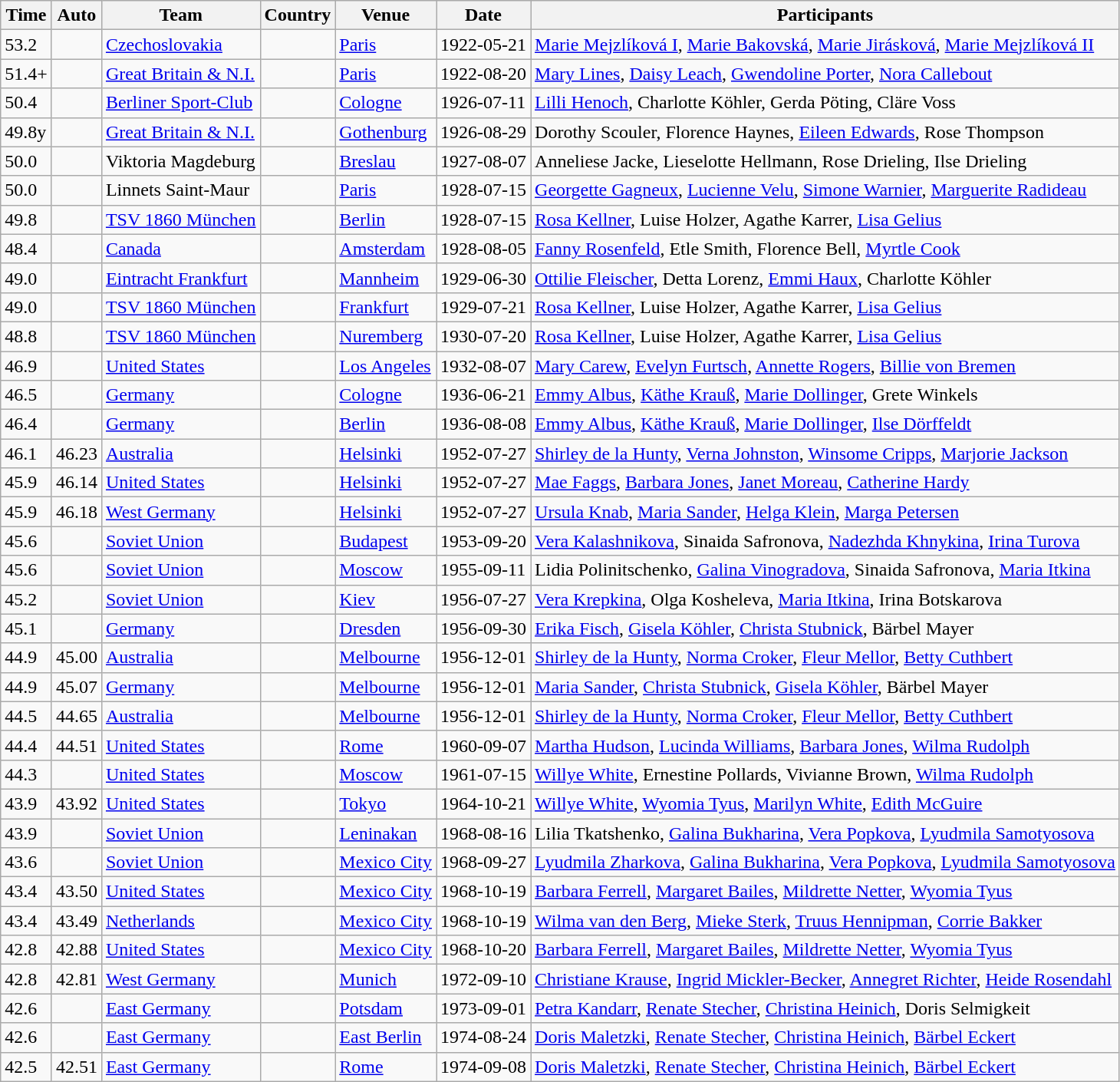<table class="wikitable" border="1">
<tr>
<th>Time</th>
<th>Auto</th>
<th>Team</th>
<th>Country</th>
<th>Venue</th>
<th>Date</th>
<th>Participants </th>
</tr>
<tr>
<td>53.2</td>
<td></td>
<td><a href='#'>Czechoslovakia</a></td>
<td></td>
<td><a href='#'>Paris</a></td>
<td>1922-05-21</td>
<td><a href='#'>Marie Mejzlíková I</a>, <a href='#'>Marie Bakovská</a>, <a href='#'>Marie Jirásková</a>, <a href='#'>Marie Mejzlíková II</a></td>
</tr>
<tr>
<td>51.4+</td>
<td></td>
<td><a href='#'>Great Britain & N.I.</a></td>
<td></td>
<td><a href='#'>Paris</a></td>
<td>1922-08-20</td>
<td><a href='#'>Mary Lines</a>, <a href='#'>Daisy Leach</a>, <a href='#'>Gwendoline Porter</a>, <a href='#'>Nora Callebout</a></td>
</tr>
<tr>
<td>50.4</td>
<td></td>
<td><a href='#'>Berliner Sport-Club</a></td>
<td></td>
<td><a href='#'>Cologne</a></td>
<td>1926-07-11</td>
<td><a href='#'>Lilli Henoch</a>, Charlotte Köhler, Gerda Pöting, Cläre Voss</td>
</tr>
<tr>
<td>49.8y</td>
<td></td>
<td><a href='#'>Great Britain & N.I.</a></td>
<td></td>
<td><a href='#'>Gothenburg</a></td>
<td>1926-08-29</td>
<td>Dorothy Scouler, Florence Haynes, <a href='#'>Eileen Edwards</a>, Rose Thompson</td>
</tr>
<tr>
<td>50.0</td>
<td></td>
<td>Viktoria Magdeburg</td>
<td></td>
<td><a href='#'>Breslau</a></td>
<td>1927-08-07</td>
<td>Anneliese Jacke, Lieselotte Hellmann, Rose Drieling, Ilse Drieling</td>
</tr>
<tr>
<td>50.0</td>
<td></td>
<td>Linnets Saint-Maur</td>
<td></td>
<td><a href='#'>Paris</a></td>
<td>1928-07-15</td>
<td><a href='#'>Georgette Gagneux</a>, <a href='#'>Lucienne Velu</a>, <a href='#'>Simone Warnier</a>, <a href='#'>Marguerite Radideau</a></td>
</tr>
<tr>
<td>49.8</td>
<td></td>
<td><a href='#'>TSV 1860 München</a></td>
<td></td>
<td><a href='#'>Berlin</a></td>
<td>1928-07-15</td>
<td><a href='#'>Rosa Kellner</a>, Luise Holzer, Agathe Karrer, <a href='#'>Lisa Gelius</a></td>
</tr>
<tr>
<td>48.4</td>
<td></td>
<td><a href='#'>Canada</a></td>
<td></td>
<td><a href='#'>Amsterdam</a></td>
<td>1928-08-05</td>
<td><a href='#'>Fanny Rosenfeld</a>, Etle Smith, Florence Bell, <a href='#'>Myrtle Cook</a></td>
</tr>
<tr>
<td>49.0</td>
<td></td>
<td><a href='#'>Eintracht Frankfurt</a></td>
<td></td>
<td><a href='#'>Mannheim</a></td>
<td>1929-06-30</td>
<td><a href='#'>Ottilie Fleischer</a>, Detta Lorenz, <a href='#'>Emmi Haux</a>, Charlotte Köhler</td>
</tr>
<tr>
<td>49.0</td>
<td></td>
<td><a href='#'>TSV 1860 München</a></td>
<td></td>
<td><a href='#'>Frankfurt</a></td>
<td>1929-07-21</td>
<td><a href='#'>Rosa Kellner</a>, Luise Holzer, Agathe Karrer, <a href='#'>Lisa Gelius</a></td>
</tr>
<tr>
<td>48.8</td>
<td></td>
<td><a href='#'>TSV 1860 München</a></td>
<td></td>
<td><a href='#'>Nuremberg</a></td>
<td>1930-07-20</td>
<td><a href='#'>Rosa Kellner</a>, Luise Holzer, Agathe Karrer, <a href='#'>Lisa Gelius</a></td>
</tr>
<tr>
<td>46.9</td>
<td></td>
<td><a href='#'>United States</a></td>
<td></td>
<td><a href='#'>Los Angeles</a></td>
<td>1932-08-07</td>
<td><a href='#'>Mary Carew</a>, <a href='#'>Evelyn Furtsch</a>, <a href='#'>Annette Rogers</a>, <a href='#'>Billie von Bremen</a></td>
</tr>
<tr>
<td>46.5</td>
<td></td>
<td><a href='#'>Germany</a></td>
<td></td>
<td><a href='#'>Cologne</a></td>
<td>1936-06-21</td>
<td><a href='#'>Emmy Albus</a>, <a href='#'>Käthe Krauß</a>, <a href='#'>Marie Dollinger</a>, Grete Winkels</td>
</tr>
<tr>
<td>46.4</td>
<td></td>
<td><a href='#'>Germany</a></td>
<td></td>
<td><a href='#'>Berlin</a></td>
<td>1936-08-08</td>
<td><a href='#'>Emmy Albus</a>, <a href='#'>Käthe Krauß</a>, <a href='#'>Marie Dollinger</a>, <a href='#'>Ilse Dörffeldt</a></td>
</tr>
<tr>
<td>46.1</td>
<td>46.23</td>
<td><a href='#'>Australia</a></td>
<td></td>
<td><a href='#'>Helsinki</a></td>
<td>1952-07-27</td>
<td><a href='#'>Shirley de la Hunty</a>, <a href='#'>Verna Johnston</a>, <a href='#'>Winsome Cripps</a>, <a href='#'>Marjorie Jackson</a></td>
</tr>
<tr>
<td>45.9</td>
<td>46.14</td>
<td><a href='#'>United States</a></td>
<td></td>
<td><a href='#'>Helsinki</a></td>
<td>1952-07-27</td>
<td><a href='#'>Mae Faggs</a>, <a href='#'>Barbara Jones</a>, <a href='#'>Janet Moreau</a>, <a href='#'>Catherine Hardy</a></td>
</tr>
<tr>
<td>45.9</td>
<td>46.18</td>
<td><a href='#'>West Germany</a></td>
<td></td>
<td><a href='#'>Helsinki</a></td>
<td>1952-07-27</td>
<td><a href='#'>Ursula Knab</a>, <a href='#'>Maria Sander</a>, <a href='#'>Helga Klein</a>, <a href='#'>Marga Petersen</a></td>
</tr>
<tr>
<td>45.6</td>
<td></td>
<td><a href='#'>Soviet Union</a></td>
<td></td>
<td><a href='#'>Budapest</a></td>
<td>1953-09-20</td>
<td><a href='#'>Vera Kalashnikova</a>, Sinaida Safronova, <a href='#'>Nadezhda Khnykina</a>, <a href='#'>Irina Turova</a></td>
</tr>
<tr>
<td>45.6</td>
<td></td>
<td><a href='#'>Soviet Union</a></td>
<td></td>
<td><a href='#'>Moscow</a></td>
<td>1955-09-11</td>
<td>Lidia Polinitschenko, <a href='#'>Galina Vinogradova</a>, Sinaida Safronova, <a href='#'>Maria Itkina</a></td>
</tr>
<tr>
<td>45.2</td>
<td></td>
<td><a href='#'>Soviet Union</a></td>
<td></td>
<td><a href='#'>Kiev</a></td>
<td>1956-07-27</td>
<td><a href='#'>Vera Krepkina</a>, Olga Kosheleva, <a href='#'>Maria Itkina</a>, Irina Botskarova</td>
</tr>
<tr>
<td>45.1</td>
<td></td>
<td><a href='#'>Germany</a></td>
<td></td>
<td><a href='#'>Dresden</a></td>
<td>1956-09-30</td>
<td><a href='#'>Erika Fisch</a>, <a href='#'>Gisela Köhler</a>, <a href='#'>Christa Stubnick</a>, Bärbel Mayer</td>
</tr>
<tr>
<td>44.9</td>
<td>45.00</td>
<td><a href='#'>Australia</a></td>
<td></td>
<td><a href='#'>Melbourne</a></td>
<td>1956-12-01</td>
<td><a href='#'>Shirley de la Hunty</a>, <a href='#'>Norma Croker</a>, <a href='#'>Fleur Mellor</a>, <a href='#'>Betty Cuthbert</a></td>
</tr>
<tr>
<td>44.9</td>
<td>45.07</td>
<td><a href='#'>Germany</a></td>
<td></td>
<td><a href='#'>Melbourne</a></td>
<td>1956-12-01</td>
<td><a href='#'>Maria Sander</a>, <a href='#'>Christa Stubnick</a>, <a href='#'>Gisela Köhler</a>, Bärbel Mayer</td>
</tr>
<tr>
<td>44.5</td>
<td>44.65</td>
<td><a href='#'>Australia</a></td>
<td></td>
<td><a href='#'>Melbourne</a></td>
<td>1956-12-01</td>
<td><a href='#'>Shirley de la Hunty</a>, <a href='#'>Norma Croker</a>, <a href='#'>Fleur Mellor</a>, <a href='#'>Betty Cuthbert</a></td>
</tr>
<tr>
<td>44.4</td>
<td>44.51</td>
<td><a href='#'>United States</a></td>
<td></td>
<td><a href='#'>Rome</a></td>
<td>1960-09-07</td>
<td><a href='#'>Martha Hudson</a>, <a href='#'>Lucinda Williams</a>, <a href='#'>Barbara Jones</a>, <a href='#'>Wilma Rudolph</a></td>
</tr>
<tr>
<td>44.3</td>
<td></td>
<td><a href='#'>United States</a></td>
<td></td>
<td><a href='#'>Moscow</a></td>
<td>1961-07-15</td>
<td><a href='#'>Willye White</a>, Ernestine Pollards, Vivianne Brown, <a href='#'>Wilma Rudolph</a></td>
</tr>
<tr>
<td>43.9</td>
<td>43.92</td>
<td><a href='#'>United States</a></td>
<td></td>
<td><a href='#'>Tokyo</a></td>
<td>1964-10-21</td>
<td><a href='#'>Willye White</a>, <a href='#'>Wyomia Tyus</a>, <a href='#'>Marilyn White</a>, <a href='#'>Edith McGuire</a></td>
</tr>
<tr>
<td>43.9</td>
<td></td>
<td><a href='#'>Soviet Union</a></td>
<td></td>
<td><a href='#'>Leninakan</a></td>
<td>1968-08-16</td>
<td>Lilia Tkatshenko, <a href='#'>Galina Bukharina</a>, <a href='#'>Vera Popkova</a>, <a href='#'>Lyudmila Samotyosova</a></td>
</tr>
<tr>
<td>43.6</td>
<td></td>
<td><a href='#'>Soviet Union</a></td>
<td></td>
<td><a href='#'>Mexico City</a></td>
<td>1968-09-27</td>
<td><a href='#'>Lyudmila Zharkova</a>, <a href='#'>Galina Bukharina</a>, <a href='#'>Vera Popkova</a>, <a href='#'>Lyudmila Samotyosova</a></td>
</tr>
<tr>
<td>43.4</td>
<td>43.50</td>
<td><a href='#'>United States</a></td>
<td></td>
<td><a href='#'>Mexico City</a></td>
<td>1968-10-19</td>
<td><a href='#'>Barbara Ferrell</a>, <a href='#'>Margaret Bailes</a>, <a href='#'>Mildrette Netter</a>, <a href='#'>Wyomia Tyus</a></td>
</tr>
<tr>
<td>43.4</td>
<td>43.49</td>
<td><a href='#'>Netherlands</a></td>
<td></td>
<td><a href='#'>Mexico City</a></td>
<td>1968-10-19</td>
<td><a href='#'>Wilma van den Berg</a>, <a href='#'>Mieke Sterk</a>, <a href='#'>Truus Hennipman</a>, <a href='#'>Corrie Bakker</a></td>
</tr>
<tr>
<td>42.8</td>
<td>42.88</td>
<td><a href='#'>United States</a></td>
<td></td>
<td><a href='#'>Mexico City</a></td>
<td>1968-10-20</td>
<td><a href='#'>Barbara Ferrell</a>, <a href='#'>Margaret Bailes</a>, <a href='#'>Mildrette Netter</a>, <a href='#'>Wyomia Tyus</a></td>
</tr>
<tr>
<td>42.8</td>
<td>42.81</td>
<td><a href='#'>West Germany</a></td>
<td></td>
<td><a href='#'>Munich</a></td>
<td>1972-09-10</td>
<td><a href='#'>Christiane Krause</a>, <a href='#'>Ingrid Mickler-Becker</a>, <a href='#'>Annegret Richter</a>, <a href='#'>Heide Rosendahl</a></td>
</tr>
<tr>
<td>42.6</td>
<td></td>
<td><a href='#'>East Germany</a></td>
<td></td>
<td><a href='#'>Potsdam</a></td>
<td>1973-09-01</td>
<td><a href='#'>Petra Kandarr</a>, <a href='#'>Renate Stecher</a>, <a href='#'>Christina Heinich</a>, Doris Selmigkeit</td>
</tr>
<tr>
<td>42.6</td>
<td></td>
<td><a href='#'>East Germany</a></td>
<td></td>
<td><a href='#'>East Berlin</a></td>
<td>1974-08-24</td>
<td><a href='#'>Doris Maletzki</a>, <a href='#'>Renate Stecher</a>, <a href='#'>Christina Heinich</a>, <a href='#'>Bärbel Eckert</a></td>
</tr>
<tr>
<td>42.5</td>
<td>42.51</td>
<td><a href='#'>East Germany</a></td>
<td></td>
<td><a href='#'>Rome</a></td>
<td>1974-09-08</td>
<td><a href='#'>Doris Maletzki</a>, <a href='#'>Renate Stecher</a>, <a href='#'>Christina Heinich</a>, <a href='#'>Bärbel Eckert</a></td>
</tr>
</table>
